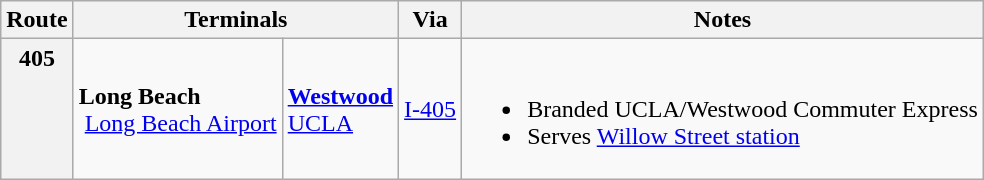<table class="wikitable">
<tr>
<th>Route</th>
<th colspan="2"><strong>Terminals</strong></th>
<th>Via</th>
<th>Notes</th>
</tr>
<tr>
<th style="vertical-align:top">405<br></th>
<td><strong>Long Beach</strong><br> <a href='#'>Long Beach Airport</a></td>
<td><strong><a href='#'>Westwood</a></strong><br><a href='#'>UCLA</a></td>
<td><a href='#'>I-405</a></td>
<td><br><ul><li>Branded UCLA/Westwood Commuter Express</li><li>Serves <a href='#'>Willow Street station</a></li></ul></td>
</tr>
</table>
